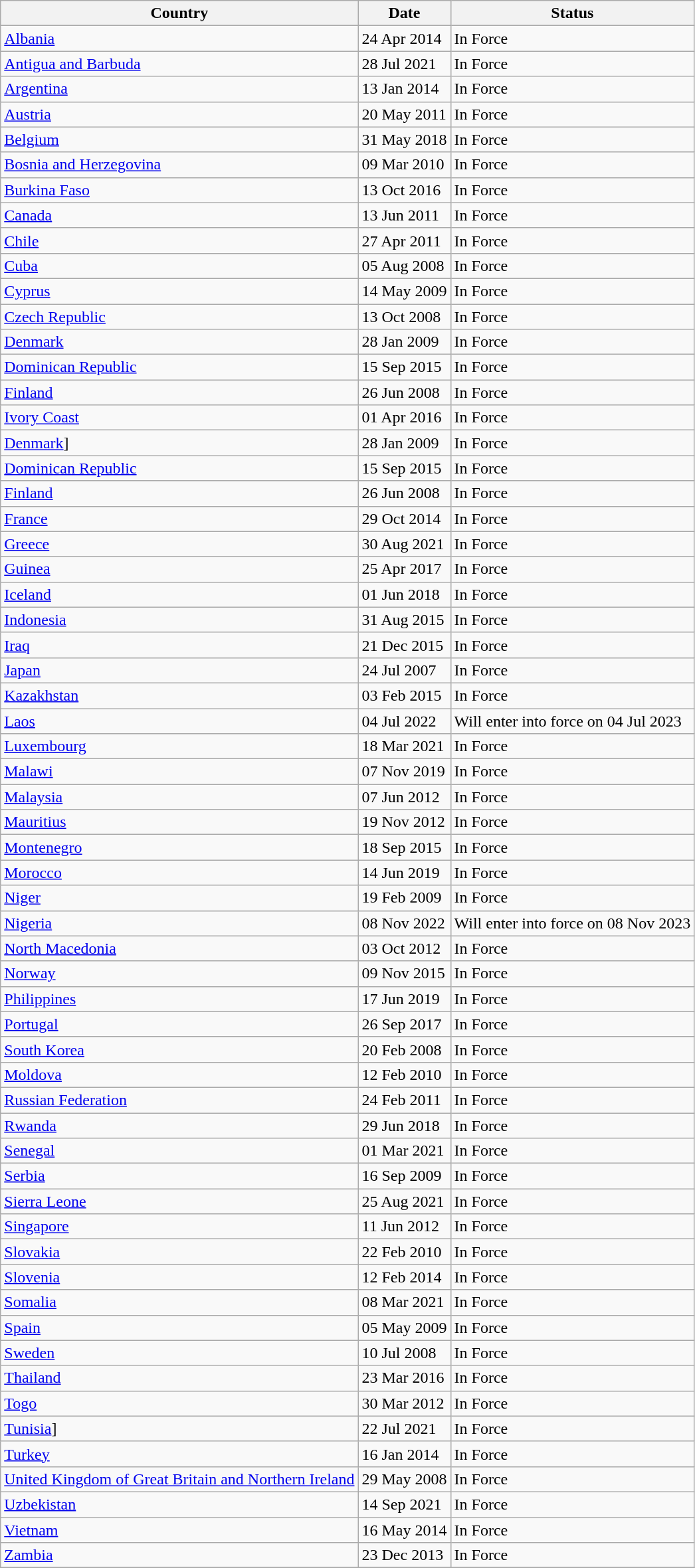<table class="wikitable">
<tr>
<th>Country</th>
<th>Date</th>
<th>Status</th>
</tr>
<tr>
<td><a href='#'>Albania</a></td>
<td>24 Apr 2014</td>
<td>In Force</td>
</tr>
<tr>
<td><a href='#'>Antigua and Barbuda</a></td>
<td>28 Jul 2021</td>
<td>In Force</td>
</tr>
<tr>
<td><a href='#'>Argentina</a></td>
<td>13 Jan 2014</td>
<td>In Force</td>
</tr>
<tr>
<td><a href='#'>Austria</a></td>
<td>20 May 2011</td>
<td>In Force</td>
</tr>
<tr>
<td><a href='#'>Belgium</a></td>
<td>31 May 2018</td>
<td>In Force</td>
</tr>
<tr>
<td><a href='#'>Bosnia and Herzegovina</a></td>
<td>09 Mar 2010</td>
<td>In Force</td>
</tr>
<tr>
<td><a href='#'>Burkina Faso</a></td>
<td>13 Oct 2016</td>
<td>In Force</td>
</tr>
<tr>
<td><a href='#'>Canada</a></td>
<td>13 Jun 2011</td>
<td>In Force</td>
</tr>
<tr>
<td><a href='#'>Chile</a></td>
<td>27 Apr 2011</td>
<td>In Force</td>
</tr>
<tr>
<td><a href='#'>Cuba</a></td>
<td>05 Aug 2008</td>
<td>In Force</td>
</tr>
<tr>
<td><a href='#'>Cyprus</a></td>
<td>14 May 2009</td>
<td>In Force</td>
</tr>
<tr>
<td><a href='#'>Czech Republic</a></td>
<td>13 Oct 2008</td>
<td>In Force</td>
</tr>
<tr>
<td><a href='#'>Denmark</a></td>
<td>28 Jan 2009</td>
<td>In Force</td>
</tr>
<tr>
<td><a href='#'>Dominican Republic</a></td>
<td>15 Sep 2015</td>
<td>In Force</td>
</tr>
<tr>
<td><a href='#'>Finland</a></td>
<td>26 Jun 2008</td>
<td>In Force</td>
</tr>
<tr>
<td><a href='#'>Ivory Coast</a></td>
<td>01 Apr 2016</td>
<td>In Force</td>
</tr>
<tr>
<td><a href='#'>Denmark</a>]</td>
<td>28 Jan 2009</td>
<td>In Force</td>
</tr>
<tr>
<td><a href='#'>Dominican Republic</a></td>
<td>15 Sep 2015</td>
<td>In Force</td>
</tr>
<tr>
<td><a href='#'>Finland</a></td>
<td>26 Jun 2008</td>
<td>In Force</td>
</tr>
<tr>
<td><a href='#'>France</a></td>
<td>29 Oct 2014</td>
<td>In Force</td>
</tr>
<tr>
<td><a href='#'>Greece</a></td>
<td>30 Aug 2021</td>
<td>In Force</td>
</tr>
<tr>
<td><a href='#'>Guinea</a></td>
<td>25 Apr 2017</td>
<td>In Force</td>
</tr>
<tr>
<td><a href='#'>Iceland</a></td>
<td>01 Jun 2018</td>
<td>In Force</td>
</tr>
<tr>
<td><a href='#'>Indonesia</a></td>
<td>31 Aug 2015</td>
<td>In Force</td>
</tr>
<tr>
<td><a href='#'>Iraq</a></td>
<td>21 Dec 2015</td>
<td>In Force</td>
</tr>
<tr>
<td><a href='#'>Japan</a></td>
<td>24 Jul 2007</td>
<td>In Force</td>
</tr>
<tr>
<td><a href='#'>Kazakhstan</a></td>
<td>03 Feb 2015</td>
<td>In Force</td>
</tr>
<tr>
<td><a href='#'>Laos</a></td>
<td>04 Jul 2022</td>
<td>Will enter into force on 04 Jul 2023</td>
</tr>
<tr>
<td><a href='#'>Luxembourg</a></td>
<td>18 Mar 2021</td>
<td>In Force</td>
</tr>
<tr>
<td><a href='#'>Malawi</a></td>
<td>07 Nov 2019</td>
<td>In Force</td>
</tr>
<tr>
<td><a href='#'>Malaysia</a></td>
<td>07 Jun 2012</td>
<td>In Force</td>
</tr>
<tr>
<td><a href='#'>Mauritius</a></td>
<td>19 Nov 2012</td>
<td>In Force</td>
</tr>
<tr>
<td><a href='#'>Montenegro</a></td>
<td>18 Sep 2015</td>
<td>In Force</td>
</tr>
<tr>
<td><a href='#'>Morocco</a></td>
<td>14 Jun 2019</td>
<td>In Force</td>
</tr>
<tr>
<td><a href='#'>Niger</a></td>
<td>19 Feb 2009</td>
<td>In Force</td>
</tr>
<tr>
<td><a href='#'>Nigeria</a></td>
<td>08 Nov 2022</td>
<td>Will enter into force on 08 Nov 2023</td>
</tr>
<tr>
<td><a href='#'>North Macedonia</a></td>
<td>03 Oct 2012</td>
<td>In Force</td>
</tr>
<tr>
<td><a href='#'>Norway</a></td>
<td>09 Nov 2015</td>
<td>In Force</td>
</tr>
<tr>
<td><a href='#'>Philippines</a></td>
<td>17 Jun 2019</td>
<td>In Force</td>
</tr>
<tr>
<td><a href='#'>Portugal</a></td>
<td>26 Sep 2017</td>
<td>In Force</td>
</tr>
<tr>
<td><a href='#'>South Korea</a></td>
<td>20 Feb 2008</td>
<td>In Force</td>
</tr>
<tr>
<td><a href='#'>Moldova</a></td>
<td>12 Feb 2010</td>
<td>In Force</td>
</tr>
<tr>
<td><a href='#'>Russian Federation</a></td>
<td>24 Feb 2011</td>
<td>In Force</td>
</tr>
<tr>
<td><a href='#'>Rwanda</a></td>
<td>29 Jun 2018</td>
<td>In Force</td>
</tr>
<tr>
<td><a href='#'>Senegal</a></td>
<td>01 Mar 2021</td>
<td>In Force</td>
</tr>
<tr>
<td><a href='#'>Serbia</a></td>
<td>16 Sep 2009</td>
<td>In Force</td>
</tr>
<tr>
<td><a href='#'>Sierra Leone</a></td>
<td>25 Aug 2021</td>
<td>In Force</td>
</tr>
<tr>
<td><a href='#'>Singapore</a></td>
<td>11 Jun 2012</td>
<td>In Force</td>
</tr>
<tr>
<td><a href='#'>Slovakia</a></td>
<td>22 Feb 2010</td>
<td>In Force</td>
</tr>
<tr>
<td><a href='#'>Slovenia</a></td>
<td>12 Feb 2014</td>
<td>In Force</td>
</tr>
<tr>
<td><a href='#'>Somalia</a></td>
<td>08 Mar 2021</td>
<td>In Force</td>
</tr>
<tr>
<td><a href='#'>Spain</a></td>
<td>05 May 2009</td>
<td>In Force</td>
</tr>
<tr>
<td><a href='#'>Sweden</a></td>
<td>10 Jul 2008</td>
<td>In Force</td>
</tr>
<tr>
<td><a href='#'>Thailand</a></td>
<td>23 Mar 2016</td>
<td>In Force</td>
</tr>
<tr>
<td><a href='#'>Togo</a></td>
<td>30 Mar 2012</td>
<td>In Force</td>
</tr>
<tr>
<td><a href='#'>Tunisia</a>]</td>
<td>22 Jul 2021</td>
<td>In Force</td>
</tr>
<tr>
<td><a href='#'>Turkey</a></td>
<td>16 Jan 2014</td>
<td>In Force</td>
</tr>
<tr>
<td><a href='#'>United Kingdom of Great Britain and Northern Ireland</a></td>
<td>29 May 2008</td>
<td>In Force</td>
</tr>
<tr>
<td><a href='#'>Uzbekistan</a></td>
<td>14 Sep 2021</td>
<td>In Force</td>
</tr>
<tr>
<td><a href='#'>Vietnam</a></td>
<td>16 May 2014</td>
<td>In Force</td>
</tr>
<tr>
<td><a href='#'>Zambia</a></td>
<td>23 Dec 2013</td>
<td>In Force</td>
</tr>
<tr>
</tr>
</table>
